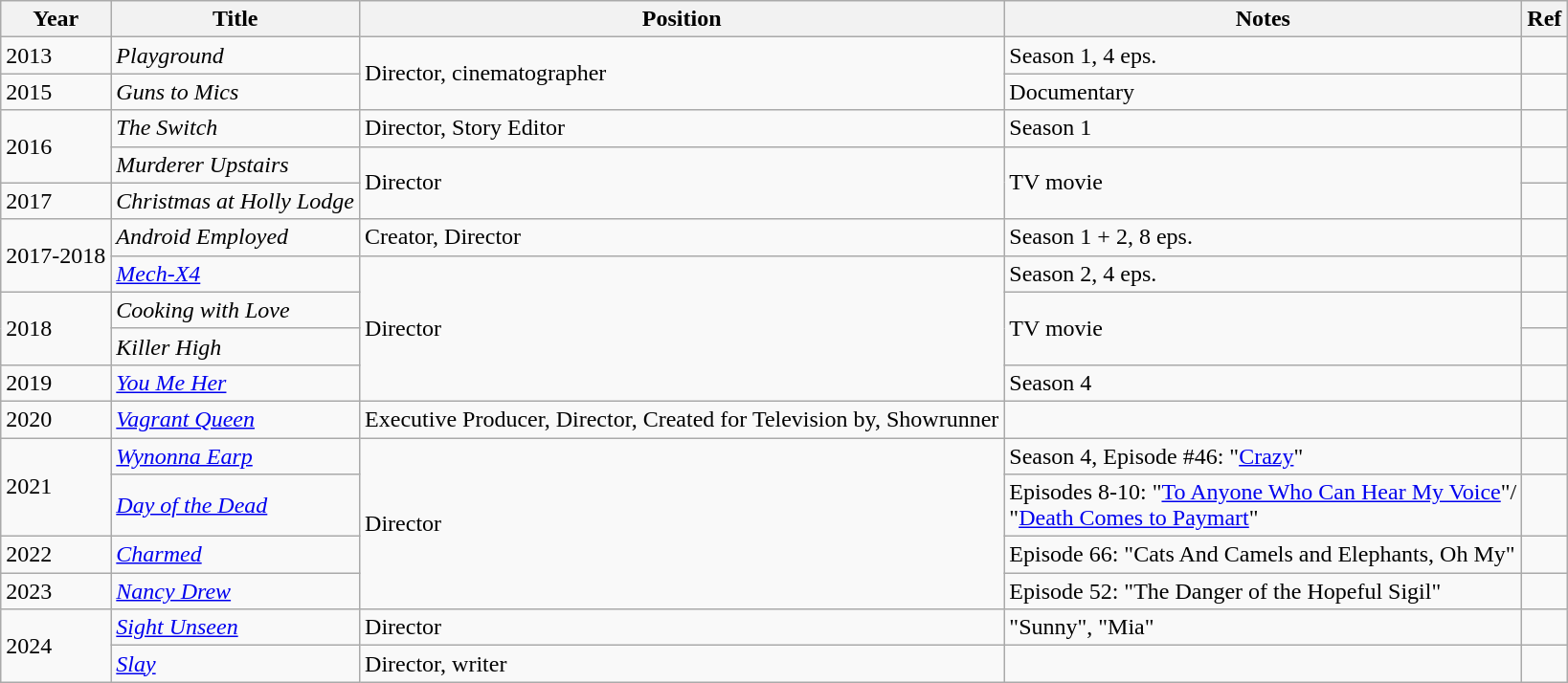<table class="wikitable sortable">
<tr>
<th>Year</th>
<th>Title</th>
<th>Position</th>
<th>Notes</th>
<th>Ref</th>
</tr>
<tr>
<td>2013</td>
<td><em>Playground</em></td>
<td rowspan="2">Director, cinematographer</td>
<td>Season 1, 4 eps.</td>
<td></td>
</tr>
<tr>
<td>2015</td>
<td><em>Guns to Mics</em></td>
<td>Documentary</td>
<td></td>
</tr>
<tr>
<td rowspan="2">2016</td>
<td><em>The Switch</em></td>
<td>Director, Story Editor</td>
<td>Season 1</td>
<td></td>
</tr>
<tr>
<td><em>Murderer Upstairs</em></td>
<td rowspan="2">Director</td>
<td rowspan="2">TV movie</td>
<td></td>
</tr>
<tr>
<td>2017</td>
<td><em>Christmas at Holly Lodge</em></td>
<td></td>
</tr>
<tr>
<td rowspan="2">2017-2018</td>
<td><em>Android Employed</em></td>
<td>Creator, Director</td>
<td>Season 1 + 2, 8 eps.</td>
<td></td>
</tr>
<tr>
<td><em><a href='#'>Mech-X4</a></em></td>
<td rowspan="4">Director</td>
<td>Season 2, 4 eps.</td>
<td></td>
</tr>
<tr>
<td rowspan="2">2018</td>
<td><em>Cooking with Love</em></td>
<td rowspan="2">TV movie</td>
<td></td>
</tr>
<tr>
<td><em>Killer High</em></td>
<td></td>
</tr>
<tr>
<td>2019</td>
<td><em><a href='#'>You Me Her</a></em></td>
<td>Season 4</td>
<td></td>
</tr>
<tr>
<td>2020</td>
<td><em><a href='#'>Vagrant Queen</a></em></td>
<td>Executive Producer, Director, Created for Television by, Showrunner</td>
<td></td>
<td></td>
</tr>
<tr>
<td rowspan="2">2021</td>
<td><em><a href='#'>Wynonna Earp</a></em></td>
<td rowspan="4">Director</td>
<td>Season 4, Episode #46: "<a href='#'>Crazy</a>"</td>
<td></td>
</tr>
<tr>
<td><em><a href='#'>Day of the Dead</a></em></td>
<td>Episodes 8-10: "<a href='#'>To Anyone Who Can Hear My Voice</a>"/<br>"<a href='#'>Death Comes to Paymart</a>"</td>
<td></td>
</tr>
<tr>
<td>2022</td>
<td><em><a href='#'>Charmed</a></em></td>
<td>Episode 66: "Cats And Camels and Elephants, Oh My"</td>
<td></td>
</tr>
<tr>
<td>2023</td>
<td><em><a href='#'>Nancy Drew</a></em></td>
<td>Episode 52: "The Danger of the Hopeful Sigil"</td>
<td></td>
</tr>
<tr>
<td rowspan=2>2024</td>
<td><em><a href='#'>Sight Unseen</a></em></td>
<td>Director</td>
<td>"Sunny", "Mia"</td>
<td></td>
</tr>
<tr>
<td><em><a href='#'>Slay</a></em></td>
<td>Director, writer</td>
<td></td>
<td></td>
</tr>
</table>
